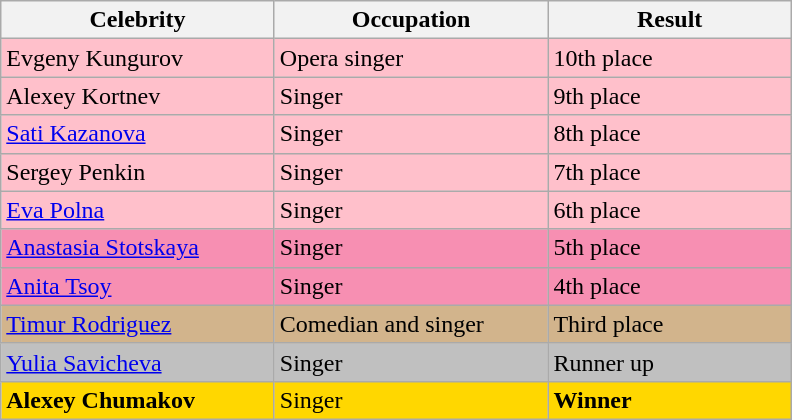<table class="wikitable">
<tr>
<th style="width:175px;">Celebrity</th>
<th style="width:175px;">Occupation</th>
<th style="width:155px;">Result</th>
</tr>
<tr>
<td style="background:pink;">Evgeny Kungurov</td>
<td style="background:pink;">Opera singer</td>
<td style="background:pink;">10th place</td>
</tr>
<tr>
<td style="background:pink;">Alexey Kortnev</td>
<td style="background:pink;">Singer</td>
<td style="background:pink;">9th place</td>
</tr>
<tr>
<td style="background:pink;"><a href='#'>Sati Kazanova</a></td>
<td style="background:pink;">Singer</td>
<td style="background:pink;">8th place</td>
</tr>
<tr>
<td style="background:pink;">Sergey Penkin</td>
<td style="background:pink;">Singer</td>
<td style="background:pink;">7th place</td>
</tr>
<tr>
<td style="background:pink;"><a href='#'>Eva Polna</a></td>
<td style="background:pink;">Singer</td>
<td style="background:pink;">6th place</td>
</tr>
<tr>
<td style="background:#f78fb2;"><a href='#'>Anastasia Stotskaya</a></td>
<td style="background:#f78fb2;">Singer</td>
<td style="background:#f78fb2;">5th place</td>
</tr>
<tr>
<td style="background:#f78fb2;"><a href='#'>Anita Tsoy</a></td>
<td style="background:#f78fb2;">Singer</td>
<td style="background:#f78fb2;">4th place</td>
</tr>
<tr>
<td style="background:tan;"><a href='#'>Timur Rodriguez</a></td>
<td style="background:tan;">Comedian and singer</td>
<td style="background:tan;">Third place</td>
</tr>
<tr>
<td style="background:silver;"><a href='#'>Yulia Savicheva</a></td>
<td style="background:silver;">Singer</td>
<td style="background:silver;">Runner up</td>
</tr>
<tr>
<td style="background:gold;"><strong>Alexey Chumakov</strong></td>
<td style="background:gold;">Singer</td>
<td style="background:gold;"><strong>Winner</strong></td>
</tr>
</table>
